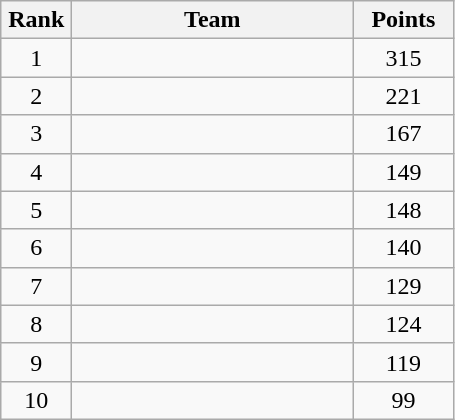<table class="wikitable" style="text-align:center;">
<tr>
<th width=40>Rank</th>
<th width=180>Team</th>
<th width=60>Points</th>
</tr>
<tr>
<td>1</td>
<td align=left></td>
<td>315</td>
</tr>
<tr>
<td>2</td>
<td align=left></td>
<td>221</td>
</tr>
<tr>
<td>3</td>
<td align=left></td>
<td>167</td>
</tr>
<tr>
<td>4</td>
<td align=left></td>
<td>149</td>
</tr>
<tr>
<td>5</td>
<td align=left></td>
<td>148</td>
</tr>
<tr>
<td>6</td>
<td align=left></td>
<td>140</td>
</tr>
<tr>
<td>7</td>
<td align=left></td>
<td>129</td>
</tr>
<tr>
<td>8</td>
<td align=left></td>
<td>124</td>
</tr>
<tr>
<td>9</td>
<td align=left></td>
<td>119</td>
</tr>
<tr>
<td>10</td>
<td align=left><br></td>
<td>99</td>
</tr>
</table>
